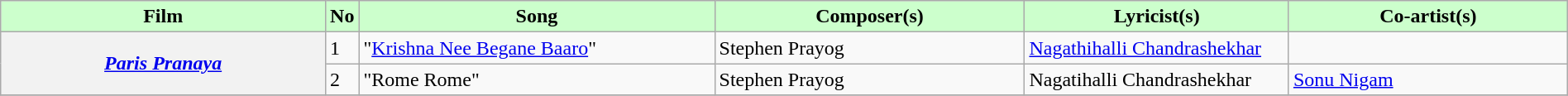<table class="wikitable plainrowheaders" width="100%" textcolor:#000;">
<tr style="background:#cfc; text-align:center;">
<td scope="col" width=21%><strong>Film</strong></td>
<td><strong>No</strong></td>
<td scope="col" width=23%><strong>Song</strong></td>
<td scope="col" width=20%><strong>Composer(s)</strong></td>
<td scope="col" width=17%><strong>Lyricist(s)</strong></td>
<td scope="col" width=18%><strong>Co-artist(s)</strong></td>
</tr>
<tr>
<th rowspan="2"><em><a href='#'>Paris Pranaya</a></em></th>
<td>1</td>
<td>"<a href='#'>Krishna Nee Begane Baaro</a>"</td>
<td>Stephen Prayog</td>
<td><a href='#'>Nagathihalli Chandrashekhar</a></td>
<td></td>
</tr>
<tr>
<td>2</td>
<td>"Rome Rome"</td>
<td>Stephen Prayog</td>
<td>Nagatihalli Chandrashekhar</td>
<td><a href='#'>Sonu Nigam</a></td>
</tr>
<tr>
</tr>
</table>
